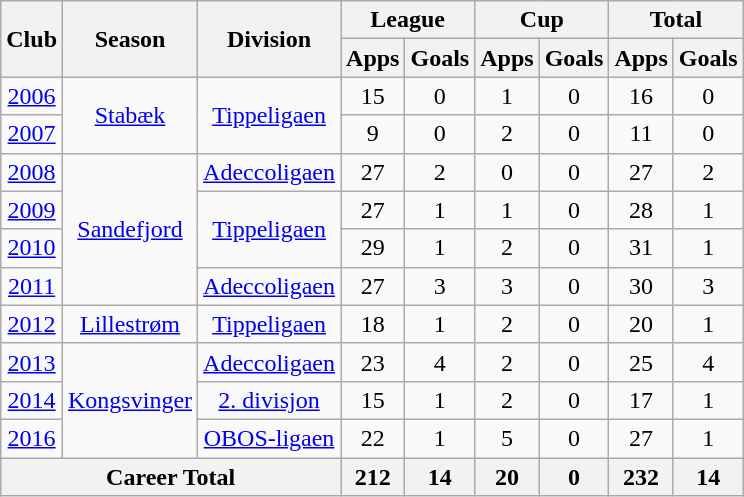<table class="wikitable" style="text-align: center;">
<tr>
<th rowspan="2">Club</th>
<th rowspan="2">Season</th>
<th rowspan="2">Division</th>
<th colspan="2">League</th>
<th colspan="2">Cup</th>
<th colspan="2">Total</th>
</tr>
<tr>
<th>Apps</th>
<th>Goals</th>
<th>Apps</th>
<th>Goals</th>
<th>Apps</th>
<th>Goals</th>
</tr>
<tr>
<td><a href='#'>2006</a></td>
<td rowspan="2" valign="center"><a href='#'>Stabæk</a></td>
<td rowspan="2" valign="center"><a href='#'>Tippeligaen</a></td>
<td>15</td>
<td>0</td>
<td>1</td>
<td>0</td>
<td>16</td>
<td>0</td>
</tr>
<tr>
<td><a href='#'>2007</a></td>
<td>9</td>
<td>0</td>
<td>2</td>
<td>0</td>
<td>11</td>
<td>0</td>
</tr>
<tr>
<td><a href='#'>2008</a></td>
<td rowspan="4" valign="center"><a href='#'>Sandefjord</a></td>
<td rowspan="1" valign="center"><a href='#'>Adeccoligaen</a></td>
<td>27</td>
<td>2</td>
<td>0</td>
<td>0</td>
<td>27</td>
<td>2</td>
</tr>
<tr>
<td><a href='#'>2009</a></td>
<td rowspan="2" valign="center"><a href='#'>Tippeligaen</a></td>
<td>27</td>
<td>1</td>
<td>1</td>
<td>0</td>
<td>28</td>
<td>1</td>
</tr>
<tr>
<td><a href='#'>2010</a></td>
<td>29</td>
<td>1</td>
<td>2</td>
<td>0</td>
<td>31</td>
<td>1</td>
</tr>
<tr>
<td><a href='#'>2011</a></td>
<td rowspan="1" valign="center"><a href='#'>Adeccoligaen</a></td>
<td>27</td>
<td>3</td>
<td>3</td>
<td>0</td>
<td>30</td>
<td>3</td>
</tr>
<tr>
<td><a href='#'>2012</a></td>
<td rowspan="1" valign="center"><a href='#'>Lillestrøm</a></td>
<td rowspan="1" valign="center"><a href='#'>Tippeligaen</a></td>
<td>18</td>
<td>1</td>
<td>2</td>
<td>0</td>
<td>20</td>
<td>1</td>
</tr>
<tr>
<td><a href='#'>2013</a></td>
<td rowspan="3" valign="center"><a href='#'>Kongsvinger</a></td>
<td rowspan="1" valign="center"><a href='#'>Adeccoligaen</a></td>
<td>23</td>
<td>4</td>
<td>2</td>
<td>0</td>
<td>25</td>
<td>4</td>
</tr>
<tr>
<td><a href='#'>2014</a></td>
<td rowspan="1" valign="center"><a href='#'>2. divisjon</a></td>
<td>15</td>
<td>1</td>
<td>2</td>
<td>0</td>
<td>17</td>
<td>1</td>
</tr>
<tr>
<td><a href='#'>2016</a></td>
<td rowspan="1" valign="center"><a href='#'>OBOS-ligaen</a></td>
<td>22</td>
<td>1</td>
<td>5</td>
<td>0</td>
<td>27</td>
<td>1</td>
</tr>
<tr>
<th colspan="3">Career Total</th>
<th>212</th>
<th>14</th>
<th>20</th>
<th>0</th>
<th>232</th>
<th>14</th>
</tr>
</table>
